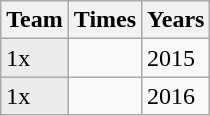<table class="wikitable">
<tr>
<th>Team</th>
<th>Times</th>
<th>Years</th>
</tr>
<tr>
<td bgcolor="#ececec">1x</td>
<td></td>
<td>2015</td>
</tr>
<tr>
<td bgcolor="#ececec">1x</td>
<td></td>
<td>2016</td>
</tr>
</table>
